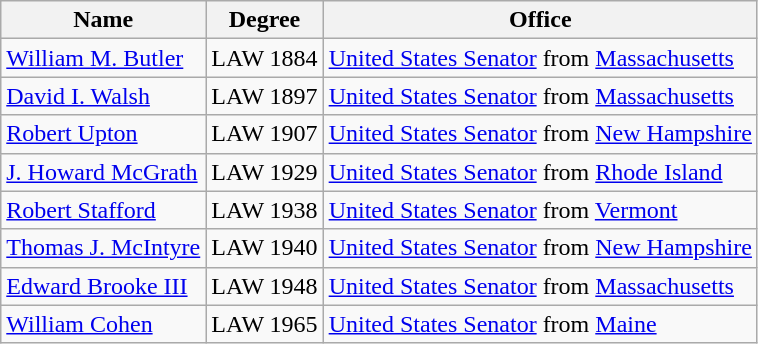<table class="wikitable sortable">
<tr>
<th>Name</th>
<th>Degree</th>
<th>Office</th>
</tr>
<tr>
<td><a href='#'>William M. Butler</a></td>
<td>LAW 1884</td>
<td><a href='#'>United States Senator</a> from <a href='#'>Massachusetts</a></td>
</tr>
<tr>
<td><a href='#'>David I. Walsh</a></td>
<td>LAW 1897</td>
<td><a href='#'>United States Senator</a> from <a href='#'>Massachusetts</a></td>
</tr>
<tr>
<td><a href='#'>Robert Upton</a></td>
<td>LAW 1907</td>
<td><a href='#'>United States Senator</a> from <a href='#'>New Hampshire</a></td>
</tr>
<tr>
<td><a href='#'>J. Howard McGrath</a></td>
<td>LAW 1929</td>
<td><a href='#'>United States Senator</a> from <a href='#'>Rhode Island</a></td>
</tr>
<tr>
<td><a href='#'>Robert Stafford</a></td>
<td>LAW 1938</td>
<td><a href='#'>United States Senator</a> from <a href='#'>Vermont</a></td>
</tr>
<tr>
<td><a href='#'>Thomas J. McIntyre</a></td>
<td>LAW 1940</td>
<td><a href='#'>United States Senator</a> from <a href='#'>New Hampshire</a></td>
</tr>
<tr>
<td><a href='#'>Edward Brooke III</a></td>
<td>LAW 1948</td>
<td><a href='#'>United States Senator</a> from <a href='#'>Massachusetts</a></td>
</tr>
<tr>
<td><a href='#'>William Cohen</a></td>
<td>LAW 1965</td>
<td><a href='#'>United States Senator</a> from <a href='#'>Maine</a></td>
</tr>
</table>
